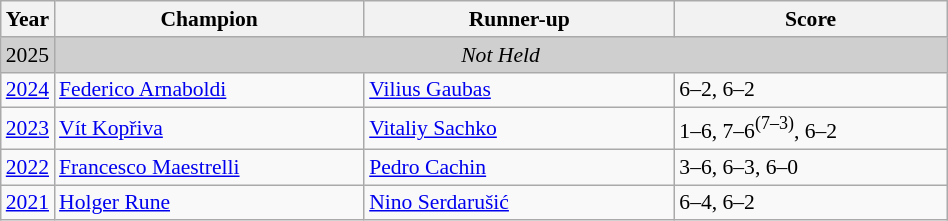<table class="wikitable" style="font-size:90%">
<tr>
<th>Year</th>
<th width="200">Champion</th>
<th width="200">Runner-up</th>
<th width="175">Score</th>
</tr>
<tr>
<td style="background:#cfcfcf">2025</td>
<td colspan=3 align=center style="background:#cfcfcf"><em>Not Held</em></td>
</tr>
<tr>
<td><a href='#'>2024</a></td>
<td> <a href='#'>Federico Arnaboldi</a></td>
<td> <a href='#'>Vilius Gaubas</a></td>
<td>6–2, 6–2</td>
</tr>
<tr>
<td><a href='#'>2023</a></td>
<td> <a href='#'>Vít Kopřiva</a></td>
<td> <a href='#'>Vitaliy Sachko</a></td>
<td>1–6, 7–6<sup>(7–3)</sup>, 6–2</td>
</tr>
<tr>
<td><a href='#'>2022</a></td>
<td> <a href='#'>Francesco Maestrelli</a></td>
<td> <a href='#'>Pedro Cachin</a></td>
<td>3–6, 6–3, 6–0</td>
</tr>
<tr>
<td><a href='#'>2021</a></td>
<td> <a href='#'>Holger Rune</a></td>
<td> <a href='#'>Nino Serdarušić</a></td>
<td>6–4, 6–2</td>
</tr>
</table>
